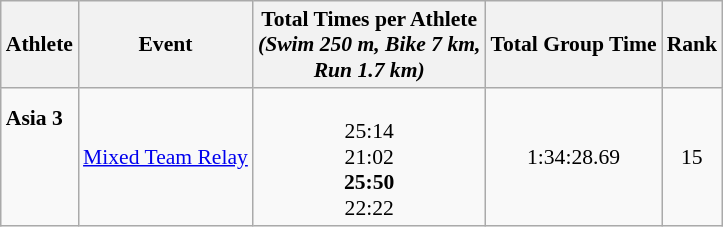<table class="wikitable" border="1" style="font-size:90%">
<tr>
<th>Athlete</th>
<th>Event</th>
<th>Total Times per Athlete <br> <em>(Swim 250 m, Bike 7 km, <br> Run 1.7 km)</th>
<th>Total Group Time</th>
<th>Rank</th>
</tr>
<tr>
<td><strong>Asia 3</strong><br><br><br><br></td>
<td><a href='#'>Mixed Team Relay</a></td>
<td align=center><br>25:14<br>21:02<br><strong>25:50</strong><br>22:22</td>
<td align=center>1:34:28.69</td>
<td align=center>15</td>
</tr>
</table>
